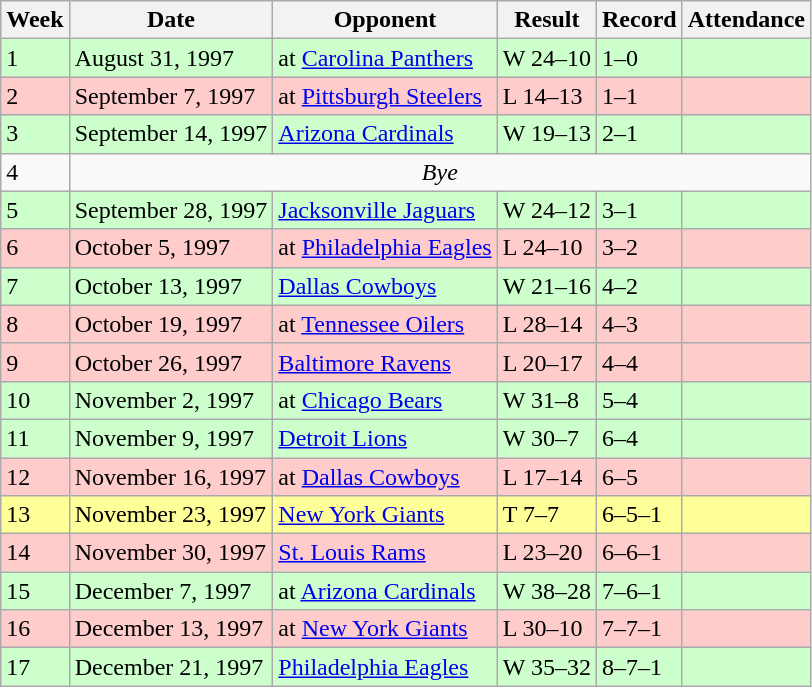<table class="wikitable">
<tr>
<th>Week</th>
<th>Date</th>
<th>Opponent</th>
<th>Result</th>
<th>Record</th>
<th>Attendance</th>
</tr>
<tr style="background: #cfc;">
<td>1</td>
<td>August 31, 1997</td>
<td>at <a href='#'>Carolina Panthers</a></td>
<td>W 24–10</td>
<td>1–0</td>
<td></td>
</tr>
<tr style="background: #fcc;">
<td>2</td>
<td>September 7, 1997</td>
<td>at <a href='#'>Pittsburgh Steelers</a></td>
<td>L 14–13</td>
<td>1–1</td>
<td></td>
</tr>
<tr style="background: #cfc;">
<td>3</td>
<td>September 14, 1997</td>
<td><a href='#'>Arizona Cardinals</a></td>
<td>W 19–13</td>
<td>2–1</td>
<td></td>
</tr>
<tr>
<td>4</td>
<td colspan=5 align="center"><em>Bye</em></td>
</tr>
<tr style="background: #cfc;">
<td>5</td>
<td>September 28, 1997</td>
<td><a href='#'>Jacksonville Jaguars</a></td>
<td>W 24–12</td>
<td>3–1</td>
<td></td>
</tr>
<tr style="background: #fcc">
<td>6</td>
<td>October 5, 1997</td>
<td>at <a href='#'>Philadelphia Eagles</a></td>
<td>L 24–10</td>
<td>3–2</td>
<td></td>
</tr>
<tr style="background: #cfc;">
<td>7</td>
<td>October 13, 1997</td>
<td><a href='#'>Dallas Cowboys</a></td>
<td>W 21–16</td>
<td>4–2</td>
<td></td>
</tr>
<tr style="background: #fcc;">
<td>8</td>
<td>October 19, 1997</td>
<td>at <a href='#'>Tennessee Oilers</a></td>
<td>L 28–14</td>
<td>4–3</td>
<td></td>
</tr>
<tr style="background: #fcc;">
<td>9</td>
<td>October 26, 1997</td>
<td><a href='#'>Baltimore Ravens</a></td>
<td>L 20–17</td>
<td>4–4</td>
<td></td>
</tr>
<tr style="background: #cfc;">
<td>10</td>
<td>November 2, 1997</td>
<td>at <a href='#'>Chicago Bears</a></td>
<td>W 31–8</td>
<td>5–4</td>
<td></td>
</tr>
<tr style="background: #cfc;">
<td>11</td>
<td>November 9, 1997</td>
<td><a href='#'>Detroit Lions</a></td>
<td>W 30–7</td>
<td>6–4</td>
<td></td>
</tr>
<tr bgcolor="#fcc">
<td>12</td>
<td>November 16, 1997</td>
<td>at <a href='#'>Dallas Cowboys</a></td>
<td>L 17–14</td>
<td>6–5</td>
<td></td>
</tr>
<tr style="background: #ff9;">
<td>13</td>
<td>November 23, 1997</td>
<td><a href='#'>New York Giants</a></td>
<td>T 7–7</td>
<td>6–5–1</td>
<td></td>
</tr>
<tr style="background: #fcc;">
<td>14</td>
<td>November 30, 1997</td>
<td><a href='#'>St. Louis Rams</a></td>
<td>L 23–20</td>
<td>6–6–1</td>
<td></td>
</tr>
<tr style="background: #cfc;">
<td>15</td>
<td>December 7, 1997</td>
<td>at <a href='#'>Arizona Cardinals</a></td>
<td>W 38–28</td>
<td>7–6–1</td>
<td></td>
</tr>
<tr style="background: #fcc;">
<td>16</td>
<td>December 13, 1997</td>
<td>at <a href='#'>New York Giants</a></td>
<td>L 30–10</td>
<td>7–7–1</td>
<td></td>
</tr>
<tr style="background: #cfc;">
<td>17</td>
<td>December 21, 1997</td>
<td><a href='#'>Philadelphia Eagles</a></td>
<td>W 35–32</td>
<td>8–7–1</td>
<td></td>
</tr>
</table>
